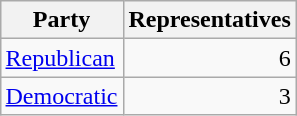<table class=wikitable style="float:right;margin:0 0 0.5em 1em;">
<tr>
<th colspan=2>Party</th>
<th>Representatives</th>
</tr>
<tr>
<td colspan=2><a href='#'>Republican</a></td>
<td align=right>6</td>
</tr>
<tr>
<td colspan=2><a href='#'>Democratic</a></td>
<td align=right>3</td>
</tr>
</table>
